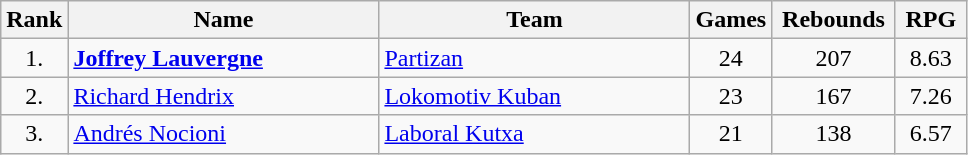<table class="wikitable sortable" style="text-align: center">
<tr>
<th>Rank</th>
<th width=200>Name</th>
<th width=200>Team</th>
<th>Games</th>
<th width=75>Rebounds</th>
<th width=40>RPG</th>
</tr>
<tr>
<td>1.</td>
<td align="left"> <strong><a href='#'>Joffrey Lauvergne</a></strong></td>
<td align="left"> <a href='#'>Partizan</a></td>
<td>24</td>
<td>207</td>
<td>8.63</td>
</tr>
<tr>
<td>2.</td>
<td align="left"> <a href='#'>Richard Hendrix</a></td>
<td align="left"> <a href='#'>Lokomotiv Kuban</a></td>
<td>23</td>
<td>167</td>
<td>7.26</td>
</tr>
<tr>
<td>3.</td>
<td align="left"> <a href='#'>Andrés Nocioni</a></td>
<td align="left"> <a href='#'>Laboral Kutxa</a></td>
<td>21</td>
<td>138</td>
<td>6.57</td>
</tr>
</table>
